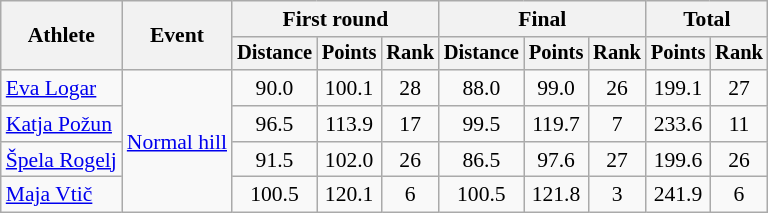<table class="wikitable" style="font-size:90%">
<tr>
<th rowspan=2>Athlete</th>
<th rowspan=2>Event</th>
<th colspan=3>First round</th>
<th colspan=3>Final</th>
<th colspan=2>Total</th>
</tr>
<tr style="font-size:95%">
<th>Distance</th>
<th>Points</th>
<th>Rank</th>
<th>Distance</th>
<th>Points</th>
<th>Rank</th>
<th>Points</th>
<th>Rank</th>
</tr>
<tr align=center>
<td align=left><a href='#'>Eva Logar</a></td>
<td style="text-align:left;" rowspan="4"><a href='#'>Normal hill</a></td>
<td>90.0</td>
<td>100.1</td>
<td>28</td>
<td>88.0</td>
<td>99.0</td>
<td>26</td>
<td>199.1</td>
<td>27</td>
</tr>
<tr align=center>
<td align=left><a href='#'>Katja Požun</a></td>
<td>96.5</td>
<td>113.9</td>
<td>17</td>
<td>99.5</td>
<td>119.7</td>
<td>7</td>
<td>233.6</td>
<td>11</td>
</tr>
<tr align=center>
<td align=left><a href='#'>Špela Rogelj</a></td>
<td>91.5</td>
<td>102.0</td>
<td>26</td>
<td>86.5</td>
<td>97.6</td>
<td>27</td>
<td>199.6</td>
<td>26</td>
</tr>
<tr align=center>
<td align=left><a href='#'>Maja Vtič</a></td>
<td>100.5</td>
<td>120.1</td>
<td>6</td>
<td>100.5</td>
<td>121.8</td>
<td>3</td>
<td>241.9</td>
<td>6</td>
</tr>
</table>
